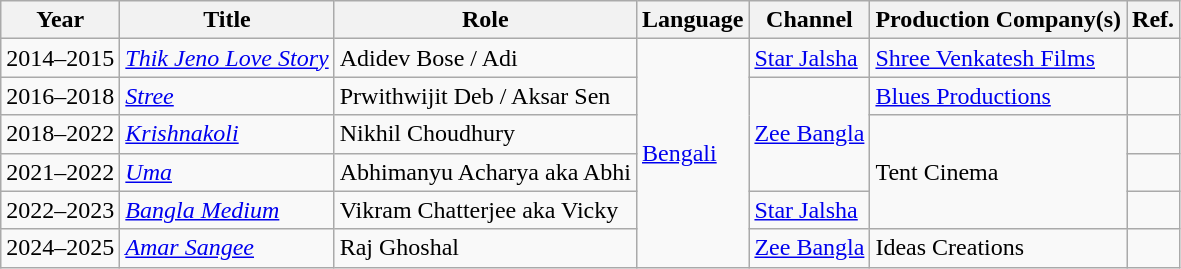<table class="wikitable">
<tr>
<th>Year</th>
<th>Title</th>
<th>Role</th>
<th>Language</th>
<th>Channel</th>
<th>Production Company(s)</th>
<th>Ref.</th>
</tr>
<tr>
<td>2014–2015</td>
<td><em><a href='#'>Thik Jeno Love Story</a></em></td>
<td>Adidev Bose / Adi</td>
<td rowspan="6"><a href='#'>Bengali</a></td>
<td><a href='#'>Star Jalsha</a></td>
<td><a href='#'>Shree Venkatesh Films</a></td>
<td></td>
</tr>
<tr>
<td>2016–2018</td>
<td><em><a href='#'>Stree</a></em></td>
<td>Prwithwijit Deb / Aksar Sen</td>
<td rowspan=3><a href='#'>Zee Bangla</a></td>
<td><a href='#'>Blues Productions</a></td>
<td></td>
</tr>
<tr>
<td>2018–2022</td>
<td><em><a href='#'>Krishnakoli</a></em></td>
<td>Nikhil Choudhury</td>
<td rowspan=3>Tent Cinema</td>
<td></td>
</tr>
<tr>
<td>2021–2022</td>
<td><em><a href='#'>Uma</a></em></td>
<td>Abhimanyu Acharya aka Abhi</td>
<td></td>
</tr>
<tr>
<td>2022–2023</td>
<td><em><a href='#'>Bangla Medium</a></em></td>
<td>Vikram Chatterjee aka Vicky</td>
<td><a href='#'>Star Jalsha</a></td>
<td></td>
</tr>
<tr>
<td>2024–2025</td>
<td><em><a href='#'>Amar Sangee</a></em></td>
<td>Raj Ghoshal</td>
<td><a href='#'>Zee Bangla</a></td>
<td>Ideas Creations</td>
<td></td>
</tr>
</table>
